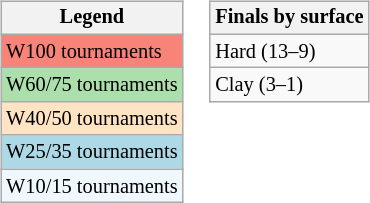<table>
<tr valign=top>
<td><br><table class=wikitable style="font-size:85%">
<tr>
<th>Legend</th>
</tr>
<tr style="background:#f88379;">
<td>W100 tournaments</td>
</tr>
<tr style="background:#addfad;">
<td>W60/75 tournaments</td>
</tr>
<tr style="background:#ffe4c4;">
<td>W40/50 tournaments</td>
</tr>
<tr style="background:lightblue;">
<td>W25/35 tournaments</td>
</tr>
<tr style="background:#f0f8ff;">
<td>W10/15 tournaments</td>
</tr>
</table>
</td>
<td><br><table class=wikitable style="font-size:85%">
<tr>
<th>Finals by surface</th>
</tr>
<tr>
<td>Hard (13–9)</td>
</tr>
<tr>
<td>Clay (3–1)</td>
</tr>
</table>
</td>
</tr>
</table>
